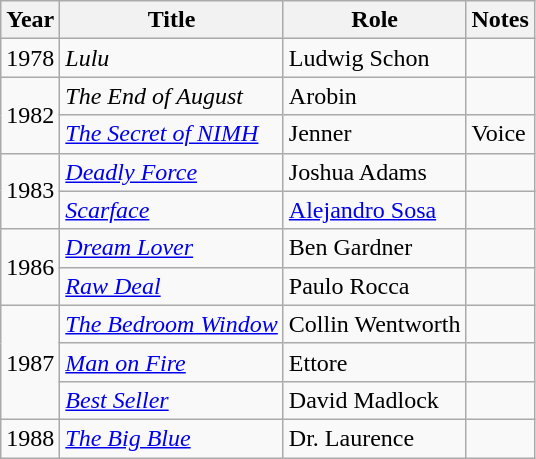<table class="wikitable">
<tr>
<th>Year</th>
<th>Title</th>
<th>Role</th>
<th>Notes</th>
</tr>
<tr>
<td>1978</td>
<td><em>Lulu</em></td>
<td>Ludwig Schon</td>
<td></td>
</tr>
<tr>
<td rowspan="2">1982</td>
<td><em>The End of August</em></td>
<td>Arobin</td>
<td></td>
</tr>
<tr>
<td><em><a href='#'>The Secret of NIMH</a></em></td>
<td>Jenner</td>
<td>Voice</td>
</tr>
<tr>
<td rowspan="2">1983</td>
<td><em><a href='#'>Deadly Force</a></em></td>
<td>Joshua Adams</td>
<td></td>
</tr>
<tr>
<td><em><a href='#'>Scarface</a></em></td>
<td><a href='#'>Alejandro Sosa</a></td>
<td></td>
</tr>
<tr>
<td rowspan="2">1986</td>
<td><em><a href='#'>Dream Lover</a></em></td>
<td>Ben Gardner</td>
<td></td>
</tr>
<tr>
<td><em><a href='#'>Raw Deal</a></em></td>
<td>Paulo Rocca</td>
<td></td>
</tr>
<tr>
<td rowspan="3">1987</td>
<td><em><a href='#'>The Bedroom Window</a></em></td>
<td>Collin Wentworth</td>
<td></td>
</tr>
<tr>
<td><em><a href='#'>Man on Fire</a></em></td>
<td>Ettore</td>
<td></td>
</tr>
<tr>
<td><em><a href='#'>Best Seller</a></em></td>
<td>David Madlock</td>
<td></td>
</tr>
<tr>
<td>1988</td>
<td><em><a href='#'>The Big Blue</a></em></td>
<td>Dr. Laurence</td>
<td></td>
</tr>
</table>
